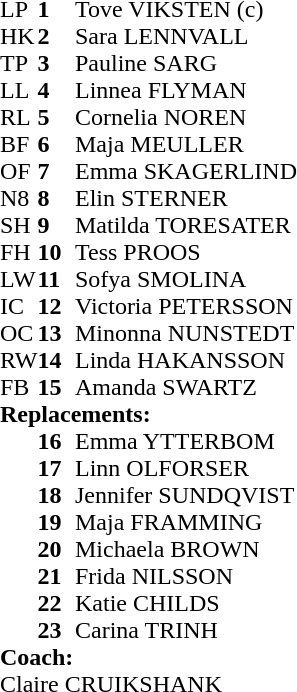<table cellpadding="0" cellspacing="0">
<tr>
<th width="25"></th>
<th width="25"></th>
</tr>
<tr>
<td>LP</td>
<td><strong>1</strong></td>
<td>Tove VIKSTEN (c)</td>
<td></td>
<td></td>
</tr>
<tr>
<td>HK</td>
<td><strong>2</strong></td>
<td>Sara LENNVALL</td>
<td></td>
<td></td>
</tr>
<tr>
<td>TP</td>
<td><strong>3</strong></td>
<td>Pauline SARG</td>
<td></td>
<td></td>
</tr>
<tr>
<td>LL</td>
<td><strong>4</strong></td>
<td>Linnea FLYMAN</td>
<td></td>
<td></td>
</tr>
<tr>
<td>RL</td>
<td><strong>5</strong></td>
<td>Cornelia NOREN</td>
<td></td>
<td></td>
</tr>
<tr>
<td>BF</td>
<td><strong>6</strong></td>
<td>Maja MEULLER</td>
<td></td>
<td></td>
</tr>
<tr>
<td>OF</td>
<td><strong>7</strong></td>
<td>Emma SKAGERLIND</td>
<td></td>
<td></td>
</tr>
<tr>
<td>N8</td>
<td><strong>8</strong></td>
<td>Elin STERNER</td>
<td></td>
<td></td>
</tr>
<tr>
<td>SH</td>
<td><strong>9</strong></td>
<td>Matilda TORESATER</td>
<td></td>
<td></td>
</tr>
<tr>
<td>FH</td>
<td><strong>10</strong></td>
<td>Tess PROOS</td>
<td></td>
<td></td>
</tr>
<tr>
<td>LW</td>
<td><strong>11</strong></td>
<td>Sofya SMOLINA</td>
<td></td>
<td></td>
</tr>
<tr>
<td>IC</td>
<td><strong>12</strong></td>
<td>Victoria PETERSSON</td>
<td></td>
<td></td>
</tr>
<tr>
<td>OC</td>
<td><strong>13</strong></td>
<td>Minonna NUNSTEDT</td>
<td></td>
<td></td>
</tr>
<tr>
<td>RW</td>
<td><strong>14</strong></td>
<td>Linda HAKANSSON</td>
<td></td>
<td></td>
</tr>
<tr>
<td>FB</td>
<td><strong>15</strong></td>
<td>Amanda SWARTZ</td>
<td></td>
<td></td>
</tr>
<tr>
<td colspan="3"><strong>Replacements:</strong></td>
</tr>
<tr>
<td></td>
<td><strong>16</strong></td>
<td>Emma YTTERBOM</td>
<td></td>
<td></td>
</tr>
<tr>
<td></td>
<td><strong>17</strong></td>
<td>Linn OLFORSER</td>
<td></td>
<td></td>
</tr>
<tr>
<td></td>
<td><strong>18</strong></td>
<td>Jennifer SUNDQVIST</td>
<td></td>
<td></td>
</tr>
<tr>
<td></td>
<td><strong>19</strong></td>
<td>Maja FRAMMING</td>
<td></td>
<td></td>
</tr>
<tr>
<td></td>
<td><strong>20</strong></td>
<td>Michaela BROWN</td>
<td></td>
<td></td>
</tr>
<tr>
<td></td>
<td><strong>21</strong></td>
<td>Frida NILSSON</td>
<td></td>
<td></td>
</tr>
<tr>
<td></td>
<td><strong>22</strong></td>
<td>Katie CHILDS</td>
<td></td>
<td></td>
</tr>
<tr>
<td></td>
<td><strong>23</strong></td>
<td>Carina TRINH</td>
<td></td>
<td></td>
</tr>
<tr>
<td colspan="3"><strong>Coach:</strong></td>
</tr>
<tr>
<td colspan="4">Claire CRUIKSHANK</td>
</tr>
</table>
